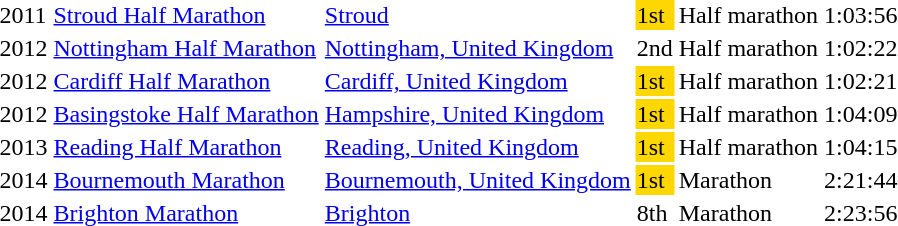<table>
<tr>
<td>2011</td>
<td><a href='#'>Stroud Half Marathon</a></td>
<td><a href='#'>Stroud</a></td>
<td bgcolor="gold">1st</td>
<td>Half marathon</td>
<td>1:03:56</td>
</tr>
<tr>
<td>2012</td>
<td><a href='#'>Nottingham Half Marathon</a></td>
<td><a href='#'>Nottingham, United Kingdom</a></td>
<td>2nd</td>
<td>Half marathon</td>
<td>1:02:22</td>
</tr>
<tr>
<td>2012</td>
<td><a href='#'>Cardiff Half Marathon</a></td>
<td><a href='#'>Cardiff, United Kingdom</a></td>
<td bgcolor="gold">1st</td>
<td>Half marathon</td>
<td>1:02:21</td>
</tr>
<tr>
<td>2012</td>
<td><a href='#'>Basingstoke Half Marathon</a></td>
<td><a href='#'>Hampshire, United Kingdom</a></td>
<td bgcolor="gold">1st</td>
<td>Half marathon</td>
<td>1:04:09</td>
</tr>
<tr>
<td>2013</td>
<td><a href='#'>Reading Half Marathon</a></td>
<td><a href='#'>Reading, United Kingdom</a></td>
<td bgcolor="gold">1st</td>
<td>Half marathon</td>
<td>1:04:15</td>
</tr>
<tr>
<td>2014</td>
<td><a href='#'>Bournemouth Marathon</a></td>
<td><a href='#'>Bournemouth, United Kingdom</a></td>
<td bgcolor="gold">1st</td>
<td>Marathon</td>
<td>2:21:44</td>
</tr>
<tr>
<td>2014</td>
<td><a href='#'>Brighton Marathon</a></td>
<td><a href='#'>Brighton</a></td>
<td>8th</td>
<td>Marathon</td>
<td>2:23:56 </td>
</tr>
</table>
